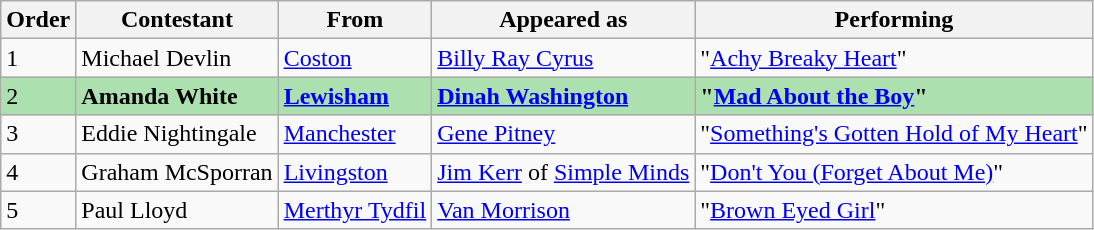<table class="wikitable">
<tr>
<th>Order</th>
<th>Contestant</th>
<th>From</th>
<th>Appeared as</th>
<th>Performing</th>
</tr>
<tr>
<td>1</td>
<td>Michael Devlin</td>
<td><a href='#'>Coston</a></td>
<td><a href='#'>Billy Ray Cyrus</a></td>
<td>"<a href='#'>Achy Breaky Heart</a>"</td>
</tr>
<tr style="background:#ACE1AF;">
<td>2</td>
<td><strong>Amanda White</strong></td>
<td><strong><a href='#'>Lewisham</a></strong></td>
<td><strong><a href='#'>Dinah Washington</a></strong></td>
<td><strong>"<a href='#'>Mad About the Boy</a>"</strong></td>
</tr>
<tr>
<td>3</td>
<td>Eddie Nightingale</td>
<td><a href='#'>Manchester</a></td>
<td><a href='#'>Gene Pitney</a></td>
<td>"<a href='#'>Something's Gotten Hold of My Heart</a>"</td>
</tr>
<tr>
<td>4</td>
<td>Graham McSporran</td>
<td><a href='#'>Livingston</a></td>
<td><a href='#'>Jim Kerr</a> of <a href='#'>Simple Minds</a></td>
<td>"<a href='#'>Don't You (Forget About Me)</a>"</td>
</tr>
<tr>
<td>5</td>
<td>Paul Lloyd</td>
<td><a href='#'>Merthyr Tydfil</a></td>
<td><a href='#'>Van Morrison</a></td>
<td>"<a href='#'>Brown Eyed Girl</a>"</td>
</tr>
</table>
